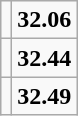<table class="wikitable">
<tr>
<td></td>
<td align=center><strong>32.06</strong></td>
</tr>
<tr>
<td></td>
<td align=center><strong>32.44</strong></td>
</tr>
<tr>
<td></td>
<td align=center><strong>32.49</strong></td>
</tr>
</table>
